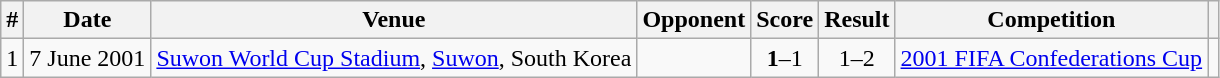<table class="wikitable" align=center>
<tr>
<th>#</th>
<th>Date</th>
<th>Venue</th>
<th>Opponent</th>
<th>Score</th>
<th>Result</th>
<th>Competition</th>
<th></th>
</tr>
<tr>
<td>1</td>
<td>7 June 2001</td>
<td><a href='#'>Suwon World Cup Stadium</a>, <a href='#'>Suwon</a>, South Korea</td>
<td></td>
<td align=center><strong>1</strong>–1</td>
<td align=center>1–2</td>
<td align=center><a href='#'>2001 FIFA Confederations Cup</a></td>
<td></td>
</tr>
</table>
